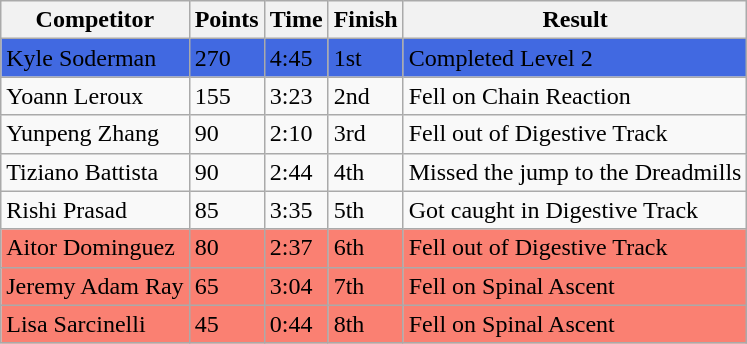<table class="wikitable sortable">
<tr>
<th>Competitor</th>
<th>Points</th>
<th>Time</th>
<th>Finish</th>
<th>Result</th>
</tr>
<tr style="background-color:royalblue">
<td> Kyle Soderman</td>
<td>270</td>
<td>4:45</td>
<td>1st</td>
<td>Completed Level 2</td>
</tr>
<tr>
<td> Yoann Leroux</td>
<td>155</td>
<td>3:23</td>
<td>2nd</td>
<td>Fell on Chain Reaction</td>
</tr>
<tr>
<td> Yunpeng Zhang</td>
<td>90</td>
<td>2:10</td>
<td>3rd</td>
<td>Fell out of Digestive Track</td>
</tr>
<tr>
<td> Tiziano Battista</td>
<td>90</td>
<td>2:44</td>
<td>4th</td>
<td>Missed the jump to the Dreadmills</td>
</tr>
<tr>
<td> Rishi Prasad</td>
<td>85</td>
<td>3:35</td>
<td>5th</td>
<td>Got caught in Digestive Track</td>
</tr>
<tr style="background-color:#fa8072">
<td> Aitor Dominguez</td>
<td>80</td>
<td>2:37</td>
<td>6th</td>
<td>Fell out of Digestive Track</td>
</tr>
<tr style="background-color:#fa8072">
<td> Jeremy Adam Ray</td>
<td>65</td>
<td>3:04</td>
<td>7th</td>
<td>Fell on Spinal Ascent</td>
</tr>
<tr style="background-color:#fa8072">
<td> Lisa Sarcinelli</td>
<td>45</td>
<td>0:44</td>
<td>8th</td>
<td>Fell on Spinal Ascent</td>
</tr>
</table>
